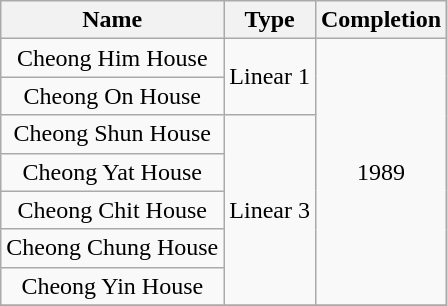<table class="wikitable" style="text-align: center">
<tr>
<th>Name</th>
<th>Type</th>
<th>Completion</th>
</tr>
<tr>
<td>Cheong Him House</td>
<td rowspan="2">Linear 1</td>
<td rowspan="7">1989</td>
</tr>
<tr>
<td>Cheong On House</td>
</tr>
<tr>
<td>Cheong Shun House</td>
<td rowspan="5">Linear 3</td>
</tr>
<tr>
<td>Cheong Yat House</td>
</tr>
<tr>
<td>Cheong Chit House</td>
</tr>
<tr>
<td>Cheong Chung House</td>
</tr>
<tr>
<td>Cheong Yin House</td>
</tr>
<tr>
</tr>
</table>
